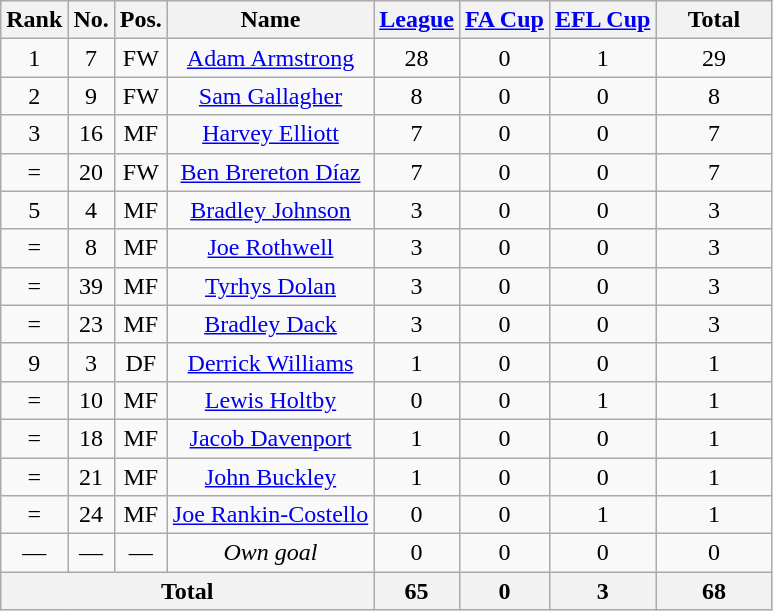<table class="wikitable" style="text-align: center; font-size:100%">
<tr>
<th>Rank</th>
<th>No.</th>
<th>Pos.</th>
<th>Name</th>
<th><a href='#'>League</a></th>
<th><a href='#'>FA Cup</a></th>
<th><a href='#'>EFL Cup</a></th>
<th width=70>Total</th>
</tr>
<tr>
<td>1</td>
<td>7</td>
<td>FW</td>
<td> <a href='#'>Adam Armstrong</a></td>
<td>28</td>
<td>0</td>
<td>1</td>
<td>29</td>
</tr>
<tr>
<td>2</td>
<td>9</td>
<td>FW</td>
<td> <a href='#'>Sam Gallagher</a></td>
<td>8</td>
<td>0</td>
<td>0</td>
<td>8</td>
</tr>
<tr>
<td>3</td>
<td>16</td>
<td>MF</td>
<td> <a href='#'>Harvey Elliott</a></td>
<td>7</td>
<td>0</td>
<td>0</td>
<td>7</td>
</tr>
<tr>
<td>=</td>
<td>20</td>
<td>FW</td>
<td> <a href='#'>Ben Brereton Díaz</a></td>
<td>7</td>
<td>0</td>
<td>0</td>
<td>7</td>
</tr>
<tr>
<td>5</td>
<td>4</td>
<td>MF</td>
<td> <a href='#'>Bradley Johnson</a></td>
<td>3</td>
<td>0</td>
<td>0</td>
<td>3</td>
</tr>
<tr>
<td>=</td>
<td>8</td>
<td>MF</td>
<td> <a href='#'>Joe Rothwell</a></td>
<td>3</td>
<td>0</td>
<td>0</td>
<td>3</td>
</tr>
<tr>
<td>=</td>
<td>39</td>
<td>MF</td>
<td> <a href='#'>Tyrhys Dolan</a></td>
<td>3</td>
<td>0</td>
<td>0</td>
<td>3</td>
</tr>
<tr>
<td>=</td>
<td>23</td>
<td>MF</td>
<td> <a href='#'>Bradley Dack</a></td>
<td>3</td>
<td>0</td>
<td>0</td>
<td>3</td>
</tr>
<tr>
<td>9</td>
<td>3</td>
<td>DF</td>
<td> <a href='#'>Derrick Williams</a></td>
<td>1</td>
<td>0</td>
<td>0</td>
<td>1</td>
</tr>
<tr>
<td>=</td>
<td>10</td>
<td>MF</td>
<td> <a href='#'>Lewis Holtby</a></td>
<td>0</td>
<td>0</td>
<td>1</td>
<td>1</td>
</tr>
<tr>
<td>=</td>
<td>18</td>
<td>MF</td>
<td> <a href='#'>Jacob Davenport</a></td>
<td>1</td>
<td>0</td>
<td>0</td>
<td>1</td>
</tr>
<tr>
<td>=</td>
<td>21</td>
<td>MF</td>
<td> <a href='#'>John Buckley</a></td>
<td>1</td>
<td>0</td>
<td>0</td>
<td>1</td>
</tr>
<tr>
<td>=</td>
<td>24</td>
<td>MF</td>
<td> <a href='#'>Joe Rankin-Costello</a></td>
<td>0</td>
<td>0</td>
<td>1</td>
<td>1</td>
</tr>
<tr>
<td>—</td>
<td>—</td>
<td>—</td>
<td><em>Own goal</em></td>
<td>0</td>
<td>0</td>
<td>0</td>
<td>0</td>
</tr>
<tr>
<th colspan=4>Total</th>
<th>65</th>
<th>0</th>
<th>3</th>
<th>68</th>
</tr>
</table>
